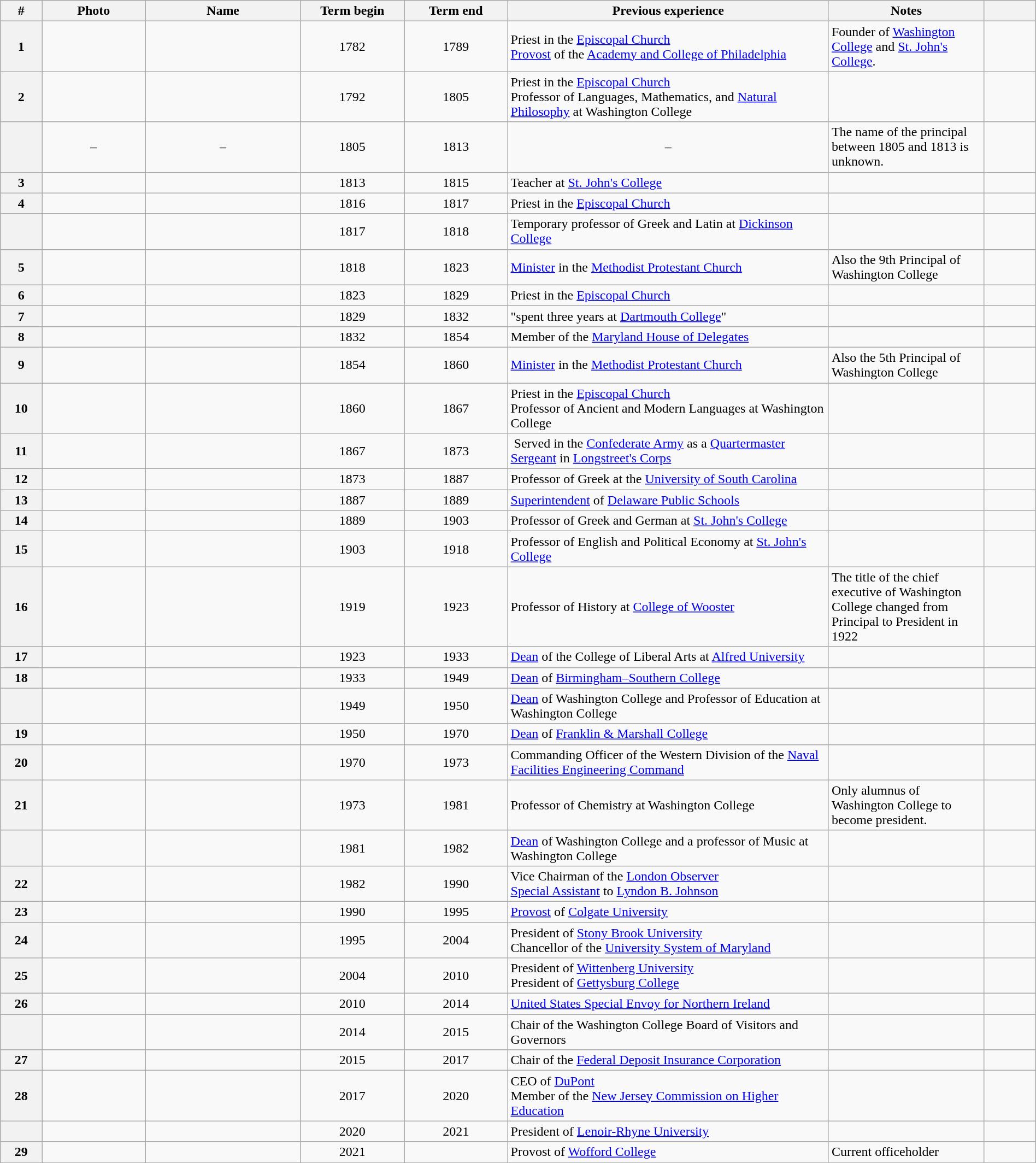<table class="wikitable plainrowheaders sortable" style="width:100%">
<tr>
<th scope="col" width="4%">#</th>
<th scope="col" width="10%" class="unsortable">Photo</th>
<th scope="col" width="15%">Name</th>
<th scope="col" width="10%">Term begin</th>
<th scope="col" width="10%">Term end</th>
<th scope="col" width="*%" class="unsortable">Previous experience</th>
<th scope="col" width="15%" class="unsortable">Notes</th>
<th scope="col" width="5%" class="unsortable"></th>
</tr>
<tr>
<th scope="row" style="text-align:center;">1</th>
<td></td>
<td></td>
<td style="text-align:center;">1782</td>
<td style="text-align:center;">1789</td>
<td>Priest in the <a href='#'>Episcopal Church</a><br><a href='#'>Provost</a> of the <a href='#'>Academy and College of Philadelphia</a></td>
<td>Founder of <a href='#'>Washington College</a> and <a href='#'>St. John's College</a>.</td>
<td style="text-align:center;"></td>
</tr>
<tr>
<th scope="row" style="text-align:center;">2</th>
<td></td>
<td></td>
<td style="text-align:center;">1792</td>
<td style="text-align:center;">1805</td>
<td>Priest in the <a href='#'>Episcopal Church</a><br>Professor of Languages, Mathematics, and <a href='#'>Natural Philosophy</a> at Washington College</td>
<td></td>
<td style="text-align:center;"></td>
</tr>
<tr>
<th scope="row" style="text-align:center;"></th>
<td style="text-align:center;">–</td>
<td style="text-align:center;">–</td>
<td style="text-align:center;">1805</td>
<td style="text-align:center;">1813</td>
<td style="text-align:center;">–</td>
<td>The name of the principal between 1805 and 1813 is unknown.</td>
<td style="text-align:center;"></td>
</tr>
<tr>
<th scope="row" style="text-align:center;">3</th>
<td></td>
<td></td>
<td style="text-align:center;">1813</td>
<td style="text-align:center;">1815</td>
<td>Teacher at <a href='#'>St. John's College</a></td>
<td></td>
<td style="text-align:center;"></td>
</tr>
<tr>
<th scope="row" style="text-align:center;">4</th>
<td></td>
<td></td>
<td style="text-align:center;">1816</td>
<td style="text-align:center;">1817</td>
<td>Priest in the <a href='#'>Episcopal Church</a></td>
<td></td>
<td style="text-align:center;"></td>
</tr>
<tr>
<th scope="row" style="text-align:center;"></th>
<td></td>
<td></td>
<td style="text-align:center;">1817</td>
<td style="text-align:center;">1818</td>
<td>Temporary professor of Greek and Latin at <a href='#'>Dickinson College</a></td>
<td></td>
<td style="text-align:center;"></td>
</tr>
<tr>
<th scope="row" style="text-align:center;">5</th>
<td></td>
<td></td>
<td style="text-align:center;">1818</td>
<td style="text-align:center;">1823</td>
<td><a href='#'>Minister</a> in the <a href='#'>Methodist Protestant Church</a></td>
<td>Also the 9th Principal of Washington College</td>
<td style="text-align:center;"></td>
</tr>
<tr>
<th scope="row" style="text-align:center;">6</th>
<td></td>
<td></td>
<td style="text-align:center;">1823</td>
<td style="text-align:center;">1829</td>
<td>Priest in the <a href='#'>Episcopal Church</a></td>
<td></td>
<td style="text-align:center;"></td>
</tr>
<tr>
<th scope="row" style="text-align:center;">7</th>
<td></td>
<td></td>
<td style="text-align:center;">1829</td>
<td style="text-align:center;">1832</td>
<td>"spent three years at <a href='#'>Dartmouth College</a>"</td>
<td></td>
<td style="text-align:center;"></td>
</tr>
<tr>
<th scope="row" style="text-align:center;">8</th>
<td></td>
<td></td>
<td style="text-align:center;">1832</td>
<td style="text-align:center;">1854</td>
<td>Member of the <a href='#'>Maryland House of Delegates</a></td>
<td></td>
<td style="text-align:center;"></td>
</tr>
<tr>
<th scope="row" style="text-align:center;">9</th>
<td></td>
<td></td>
<td style="text-align:center;">1854</td>
<td style="text-align:center;">1860</td>
<td><a href='#'>Minister</a> in the <a href='#'>Methodist Protestant Church</a></td>
<td>Also the 5th Principal of Washington College</td>
<td style="text-align:center;"></td>
</tr>
<tr>
<th scope="row" style="text-align:center;">10</th>
<td></td>
<td></td>
<td style="text-align:center;">1860</td>
<td style="text-align:center;">1867</td>
<td>Priest in the <a href='#'>Episcopal Church</a><br>Professor of Ancient and Modern Languages at Washington College</td>
<td></td>
<td style="text-align:center;"></td>
</tr>
<tr>
<th scope="row" style="text-align:center;">11</th>
<td></td>
<td></td>
<td style="text-align:center;">1867</td>
<td style="text-align:center;">1873</td>
<td> Served in the <a href='#'>Confederate Army</a> as a <a href='#'>Quartermaster Sergeant</a> in <a href='#'>Longstreet's Corps</a></td>
<td></td>
<td style="text-align:center;"></td>
</tr>
<tr>
<th scope="row" style="text-align:center;">12</th>
<td></td>
<td></td>
<td style="text-align:center;">1873</td>
<td style="text-align:center;">1887</td>
<td>Professor of Greek at the <a href='#'>University of South Carolina</a></td>
<td></td>
<td style="text-align:center;"></td>
</tr>
<tr>
<th scope="row" style="text-align:center;">13</th>
<td></td>
<td></td>
<td style="text-align:center;">1887</td>
<td style="text-align:center;">1889</td>
<td><a href='#'>Superintendent</a> of <a href='#'>Delaware Public Schools</a></td>
<td></td>
<td style="text-align:center;"></td>
</tr>
<tr>
<th scope="row" style="text-align:center;">14</th>
<td></td>
<td></td>
<td style="text-align:center;">1889</td>
<td style="text-align:center;">1903</td>
<td>Professor of Greek and German at <a href='#'>St. John's College</a></td>
<td></td>
<td style="text-align:center;"></td>
</tr>
<tr>
<th scope="row" style="text-align:center;">15</th>
<td></td>
<td></td>
<td style="text-align:center;">1903</td>
<td style="text-align:center;">1918</td>
<td>Professor of English and Political Economy at <a href='#'>St. John's College</a></td>
<td></td>
<td style="text-align:center;"></td>
</tr>
<tr>
<th scope="row" style="text-align:center;">16</th>
<td></td>
<td></td>
<td style="text-align:center;">1919</td>
<td style="text-align:center;">1923</td>
<td>Professor of History at <a href='#'>College of Wooster</a></td>
<td>The title of the chief executive of Washington College changed from Principal to President in 1922</td>
<td style="text-align:center;"></td>
</tr>
<tr>
<th scope="row" style="text-align:center;">17</th>
<td></td>
<td></td>
<td style="text-align:center;">1923</td>
<td style="text-align:center;">1933</td>
<td><a href='#'>Dean</a> of the College of Liberal Arts at <a href='#'>Alfred University</a></td>
<td></td>
<td style="text-align:center;"></td>
</tr>
<tr>
<th scope="row" style="text-align:center;">18</th>
<td></td>
<td></td>
<td style="text-align:center;">1933</td>
<td style="text-align:center;">1949</td>
<td><a href='#'>Dean</a> of <a href='#'>Birmingham–Southern College</a></td>
<td></td>
<td style="text-align:center;"></td>
</tr>
<tr>
<th scope="row" style="text-align:center;"></th>
<td></td>
<td></td>
<td style="text-align:center;">1949</td>
<td style="text-align:center;">1950</td>
<td><a href='#'>Dean</a> of Washington College and Professor of Education at Washington College</td>
<td></td>
<td style="text-align:center;"></td>
</tr>
<tr>
<th scope="row" style="text-align:center;">19</th>
<td></td>
<td></td>
<td style="text-align:center;">1950</td>
<td style="text-align:center;">1970</td>
<td><a href='#'>Dean</a> of <a href='#'>Franklin & Marshall College</a></td>
<td></td>
<td style="text-align:center;"></td>
</tr>
<tr>
<th scope="row" style="text-align:center;">20</th>
<td></td>
<td></td>
<td style="text-align:center;">1970</td>
<td style="text-align:center;">1973</td>
<td>Commanding Officer of the Western Division of the <a href='#'>Naval Facilities Engineering Command</a></td>
<td></td>
<td style="text-align:center;"></td>
</tr>
<tr>
<th scope="row" style="text-align:center;">21</th>
<td></td>
<td></td>
<td style="text-align:center;">1973</td>
<td style="text-align:center;">1981</td>
<td>Professor of Chemistry at Washington College</td>
<td>Only alumnus of Washington College to become president.</td>
<td style="text-align:center;"></td>
</tr>
<tr>
<th scope="row" style="text-align:center;"></th>
<td></td>
<td></td>
<td style="text-align:center;">1981</td>
<td style="text-align:center;">1982</td>
<td><a href='#'>Dean</a> of Washington College and a professor of Music at Washington College</td>
<td></td>
<td style="text-align:center;"></td>
</tr>
<tr>
<th scope="row" style="text-align:center;">22</th>
<td></td>
<td></td>
<td style="text-align:center;">1982</td>
<td style="text-align:center;">1990</td>
<td>Vice Chairman of the <a href='#'>London Observer</a><br><a href='#'>Special Assistant</a> to <a href='#'>Lyndon B. Johnson</a></td>
<td></td>
<td style="text-align:center;"></td>
</tr>
<tr>
<th scope="row" style="text-align:center;">23</th>
<td></td>
<td></td>
<td style="text-align:center;">1990</td>
<td style="text-align:center;">1995</td>
<td><a href='#'>Provost</a> of <a href='#'>Colgate University</a></td>
<td></td>
<td style="text-align:center;"></td>
</tr>
<tr>
<th scope="row" style="text-align:center;">24</th>
<td></td>
<td></td>
<td style="text-align:center;">1995</td>
<td style="text-align:center;">2004</td>
<td>President of <a href='#'>Stony Brook University</a><br>Chancellor of the <a href='#'>University System of Maryland</a></td>
<td></td>
<td style="text-align:center;"></td>
</tr>
<tr>
<th scope="row" style="text-align:center;">25</th>
<td></td>
<td></td>
<td style="text-align:center;">2004</td>
<td style="text-align:center;">2010</td>
<td>President of <a href='#'>Wittenberg University</a><br>President of <a href='#'>Gettysburg College</a></td>
<td></td>
<td style="text-align:center;"></td>
</tr>
<tr>
<th scope="row" style="text-align:center;">26</th>
<td></td>
<td></td>
<td style="text-align:center;">2010</td>
<td style="text-align:center;">2014</td>
<td><a href='#'>United States Special Envoy for Northern Ireland</a></td>
<td></td>
<td style="text-align:center;"></td>
</tr>
<tr>
<th scope="row" style="text-align:center;"></th>
<td></td>
<td></td>
<td style="text-align:center;">2014</td>
<td style="text-align:center;">2015</td>
<td>Chair of the Washington College Board of Visitors and Governors</td>
<td></td>
<td style="text-align:center;"></td>
</tr>
<tr>
<th scope="row" style="text-align:center;">27</th>
<td></td>
<td></td>
<td style="text-align:center;">2015</td>
<td style="text-align:center;">2017</td>
<td>Chair of the <a href='#'>Federal Deposit Insurance Corporation</a></td>
<td></td>
<td style="text-align:center;"></td>
</tr>
<tr>
<th scope="row" style="text-align:center;">28</th>
<td></td>
<td></td>
<td style="text-align:center;">2017</td>
<td style="text-align:center;">2020</td>
<td>CEO of <a href='#'>DuPont</a><br>Member of the <a href='#'>New Jersey Commission on Higher Education</a></td>
<td></td>
<td style="text-align:center;"></td>
</tr>
<tr>
<th scope="row" style="text-align:center;"></th>
<td></td>
<td></td>
<td style="text-align:center;">2020</td>
<td style="text-align:center;">2021</td>
<td>President of <a href='#'>Lenoir-Rhyne University</a></td>
<td></td>
<td style="text-align:center;"></td>
</tr>
<tr>
<th scope="row" style="text-align:center;">29</th>
<td></td>
<td></td>
<td style="text-align:center;">2021</td>
<td style="text-align:center;"></td>
<td>Provost of <a href='#'>Wofford College</a></td>
<td>Current officeholder</td>
<td style="text-align:center;"></td>
</tr>
</table>
